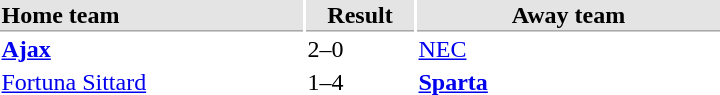<table>
<tr bgcolor="#E4E4E4">
<th style="border-bottom:1px solid #AAAAAA" width="200" align="left">Home team</th>
<th style="border-bottom:1px solid #AAAAAA" width="70" align="center">Result</th>
<th style="border-bottom:1px solid #AAAAAA" width="200">Away team</th>
</tr>
<tr>
<td><strong><a href='#'>Ajax</a></strong></td>
<td>2–0</td>
<td><a href='#'>NEC</a></td>
</tr>
<tr>
<td><a href='#'>Fortuna Sittard</a></td>
<td>1–4</td>
<td><strong><a href='#'>Sparta</a></strong></td>
</tr>
</table>
